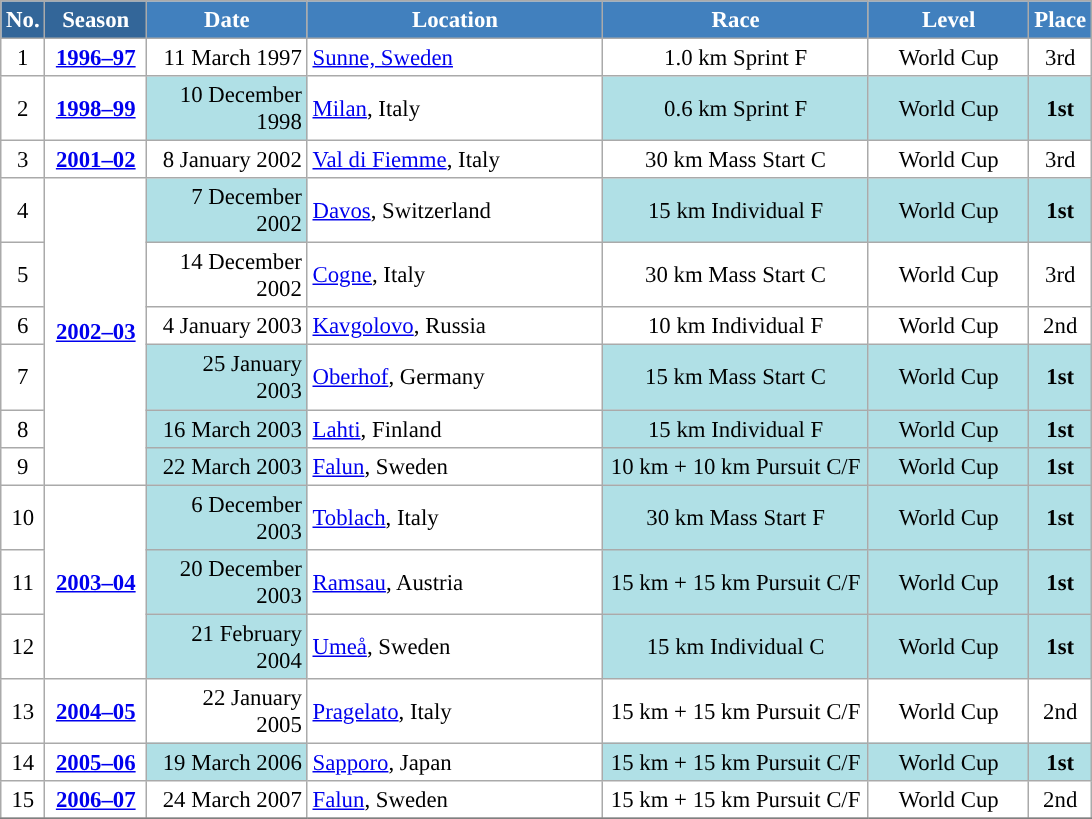<table class="wikitable sortable" style="font-size:95%; text-align:center; border:grey solid 1px; border-collapse:collapse; background:#ffffff;">
<tr style="background:#efefef;">
<th style="background-color:#369; color:white;">No.</th>
<th style="background-color:#369; color:white;">Season</th>
<th style="background-color:#4180be; color:white; width:100px;">Date</th>
<th style="background-color:#4180be; color:white; width:190px;">Location</th>
<th style="background-color:#4180be; color:white; width:170px;">Race</th>
<th style="background-color:#4180be; color:white; width:100px;">Level</th>
<th style="background-color:#4180be; color:white;">Place</th>
</tr>
<tr>
<td align=center>1</td>
<td rowspan=1 align=center><strong> <a href='#'>1996–97</a> </strong></td>
<td align=right>11 March 1997</td>
<td align=left> <a href='#'>Sunne, Sweden</a></td>
<td>1.0 km Sprint F</td>
<td>World Cup</td>
<td>3rd</td>
</tr>
<tr>
<td align=center>2</td>
<td rowspan=1 align=center><strong><a href='#'>1998–99</a></strong></td>
<td bgcolor="#BOEOE6" align=right>10 December 1998</td>
<td align=left> <a href='#'>Milan</a>, Italy</td>
<td bgcolor="#BOEOE6">0.6 km Sprint F</td>
<td bgcolor="#BOEOE6">World Cup</td>
<td bgcolor="#BOEOE6"><strong>1st</strong></td>
</tr>
<tr>
<td align=center>3</td>
<td rowspan=1 align=center><strong> <a href='#'>2001–02</a> </strong></td>
<td align=right>8 January 2002</td>
<td align=left> <a href='#'>Val di Fiemme</a>, Italy</td>
<td>30 km Mass Start C</td>
<td>World Cup</td>
<td>3rd</td>
</tr>
<tr>
<td align=center>4</td>
<td rowspan=6 align=center><strong><a href='#'>2002–03</a></strong></td>
<td bgcolor="#BOEOE6" align=right>7 December 2002</td>
<td align=left> <a href='#'>Davos</a>, Switzerland</td>
<td bgcolor="#BOEOE6">15 km Individual F</td>
<td bgcolor="#BOEOE6">World Cup</td>
<td bgcolor="#BOEOE6"><strong>1st</strong></td>
</tr>
<tr>
<td align=center>5</td>
<td align=right>14 December 2002</td>
<td align=left> <a href='#'>Cogne</a>, Italy</td>
<td>30 km Mass Start C</td>
<td>World Cup</td>
<td>3rd</td>
</tr>
<tr>
<td align=center>6</td>
<td align=right>4 January 2003</td>
<td align=left> <a href='#'>Kavgolovo</a>, Russia</td>
<td>10 km Individual F</td>
<td>World Cup</td>
<td>2nd</td>
</tr>
<tr>
<td align=center>7</td>
<td bgcolor="#BOEOE6" align=right>25 January 2003</td>
<td align=left> <a href='#'>Oberhof</a>, Germany</td>
<td bgcolor="#BOEOE6" align=center>15 km Mass Start C</td>
<td bgcolor="#BOEOE6">World Cup</td>
<td bgcolor="#BOEOE6"><strong>1st</strong></td>
</tr>
<tr>
<td align=center>8</td>
<td bgcolor="#BOEOE6" align=right>16 March 2003</td>
<td align=left> <a href='#'>Lahti</a>, Finland</td>
<td bgcolor="#BOEOE6" align=center>15 km Individual F</td>
<td bgcolor="#BOEOE6">World Cup</td>
<td bgcolor="#BOEOE6"><strong>1st</strong></td>
</tr>
<tr>
<td align=center>9</td>
<td bgcolor="#BOEOE6" align=right>22 March 2003</td>
<td align=left> <a href='#'>Falun</a>, Sweden</td>
<td bgcolor="#BOEOE6" align=center>10 km + 10 km Pursuit C/F</td>
<td bgcolor="#BOEOE6">World Cup</td>
<td bgcolor="#BOEOE6"><strong>1st</strong></td>
</tr>
<tr>
<td align=center>10</td>
<td rowspan=3 align=center><strong><a href='#'>2003–04</a></strong></td>
<td bgcolor="#BOEOE6" align=right>6 December 2003</td>
<td align=left> <a href='#'>Toblach</a>, Italy</td>
<td bgcolor="#BOEOE6">30 km Mass Start F</td>
<td bgcolor="#BOEOE6">World Cup</td>
<td bgcolor="#BOEOE6"><strong>1st</strong></td>
</tr>
<tr>
<td align=center>11</td>
<td bgcolor="#BOEOE6" align=right>20 December 2003</td>
<td align=left> <a href='#'>Ramsau</a>, Austria</td>
<td bgcolor="#BOEOE6" align=center>15 km + 15 km Pursuit C/F</td>
<td bgcolor="#BOEOE6">World Cup</td>
<td bgcolor="#BOEOE6"><strong>1st</strong></td>
</tr>
<tr>
<td align=center>12</td>
<td bgcolor="#BOEOE6" align=right>21 February 2004</td>
<td align=left> <a href='#'>Umeå</a>, Sweden</td>
<td bgcolor="#BOEOE6" align=center>15 km Individual C</td>
<td bgcolor="#BOEOE6">World Cup</td>
<td bgcolor="#BOEOE6"><strong>1st</strong></td>
</tr>
<tr>
<td align=center>13</td>
<td rowspan=1 align=center><strong> <a href='#'>2004–05</a> </strong></td>
<td align=right>22 January 2005</td>
<td align=left> <a href='#'>Pragelato</a>, Italy</td>
<td>15 km + 15 km Pursuit C/F</td>
<td>World Cup</td>
<td>2nd</td>
</tr>
<tr>
<td align=center>14</td>
<td rowspan=1 align=center><strong><a href='#'>2005–06</a></strong></td>
<td bgcolor="#BOEOE6" align=right>19 March 2006</td>
<td align=left> <a href='#'>Sapporo</a>, Japan</td>
<td bgcolor="#BOEOE6">15 km + 15 km Pursuit C/F</td>
<td bgcolor="#BOEOE6">World Cup</td>
<td bgcolor="#BOEOE6"><strong>1st</strong></td>
</tr>
<tr>
<td align=center>15</td>
<td rowspan=1 align=center><strong> <a href='#'>2006–07</a> </strong></td>
<td align=right>24 March 2007</td>
<td align=left> <a href='#'>Falun</a>, Sweden</td>
<td>15 km + 15 km Pursuit C/F</td>
<td>World Cup</td>
<td>2nd</td>
</tr>
<tr>
</tr>
</table>
